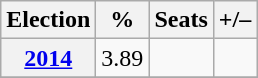<table class=wikitable>
<tr>
<th>Election</th>
<th>%</th>
<th>Seats</th>
<th>+/–</th>
</tr>
<tr>
<th><a href='#'>2014</a></th>
<td>3.89</td>
<td></td>
<td></td>
</tr>
<tr>
</tr>
</table>
